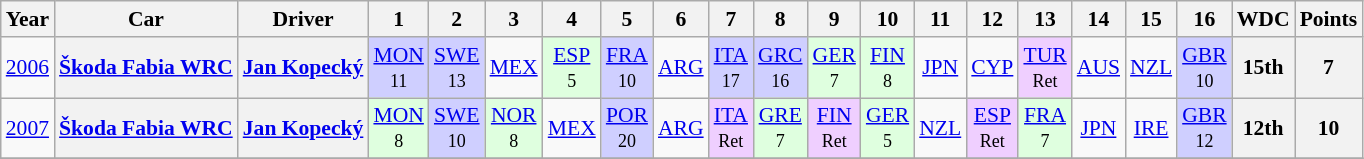<table class="wikitable" style="text-align:center; font-size:90%">
<tr>
<th>Year</th>
<th>Car</th>
<th>Driver</th>
<th>1</th>
<th>2</th>
<th>3</th>
<th>4</th>
<th>5</th>
<th>6</th>
<th>7</th>
<th>8</th>
<th>9</th>
<th>10</th>
<th>11</th>
<th>12</th>
<th>13</th>
<th>14</th>
<th>15</th>
<th>16</th>
<th>WDC</th>
<th>Points</th>
</tr>
<tr>
<td><a href='#'>2006</a></td>
<th><a href='#'>Škoda Fabia WRC</a></th>
<th> <a href='#'>Jan Kopecký</a></th>
<td style="background:#CFCFFF;"><a href='#'>MON</a><br><small>11</small></td>
<td style="background:#CFCFFF;"><a href='#'>SWE</a><br><small>13</small></td>
<td><a href='#'>MEX</a></td>
<td style="background:#DFFFDF;"><a href='#'>ESP</a><br><small>5</small></td>
<td style="background:#CFCFFF;"><a href='#'>FRA</a><br><small>10</small></td>
<td><a href='#'>ARG</a></td>
<td style="background:#CFCFFF;"><a href='#'>ITA</a><br><small>17</small></td>
<td style="background:#CFCFFF;"><a href='#'>GRC</a><br><small>16</small></td>
<td style="background:#DFFFDF;"><a href='#'>GER</a><br><small>7</small></td>
<td style="background:#DFFFDF;"><a href='#'>FIN</a><br><small>8</small></td>
<td><a href='#'>JPN</a></td>
<td><a href='#'>CYP</a></td>
<td style="background:#EFCFFF;"><a href='#'>TUR</a><br><small>Ret</small></td>
<td><a href='#'>AUS</a></td>
<td><a href='#'>NZL</a></td>
<td style="background:#CFCFFF;"><a href='#'>GBR</a><br><small>10</small></td>
<th>15th</th>
<th>7</th>
</tr>
<tr>
<td><a href='#'>2007</a></td>
<th><a href='#'>Škoda Fabia WRC</a></th>
<th> <a href='#'>Jan Kopecký</a></th>
<td style="background:#DFFFDF;"><a href='#'>MON</a><br><small>8</small></td>
<td style="background:#CFCFFF;"><a href='#'>SWE</a><br><small>10</small></td>
<td style="background:#DFFFDF;"><a href='#'>NOR</a><br><small>8</small></td>
<td><a href='#'>MEX</a></td>
<td style="background:#CFCFFF;"><a href='#'>POR</a><br><small>20</small></td>
<td><a href='#'>ARG</a></td>
<td style="background:#EFCFFF;"><a href='#'>ITA</a><br><small>Ret</small></td>
<td style="background:#DFFFDF;"><a href='#'>GRE</a><br><small>7</small></td>
<td style="background:#EFCFFF;"><a href='#'>FIN</a><br><small>Ret</small></td>
<td style="background:#DFFFDF;"><a href='#'>GER</a><br><small>5</small></td>
<td><a href='#'>NZL</a></td>
<td style="background:#EFCFFF;"><a href='#'>ESP</a><br><small>Ret</small></td>
<td style="background:#DFFFDF;"><a href='#'>FRA</a><br><small>7</small></td>
<td><a href='#'>JPN</a></td>
<td><a href='#'>IRE</a></td>
<td style="background:#CFCFFF;"><a href='#'>GBR</a><br><small>12</small></td>
<th>12th</th>
<th>10</th>
</tr>
<tr>
</tr>
</table>
